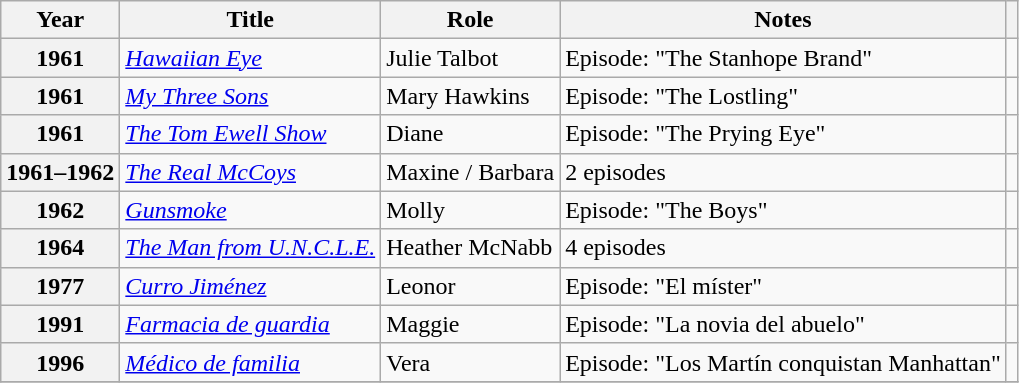<table class="wikitable plainrowheaders sortable" style="margin-right: 0;">
<tr>
<th scope="col">Year</th>
<th scope="col">Title</th>
<th scope="col">Role</th>
<th scope="col" class="unsortable">Notes</th>
<th scope="col" class="unsortable"></th>
</tr>
<tr>
<th scope="row">1961</th>
<td><em><a href='#'>Hawaiian Eye</a></em></td>
<td>Julie Talbot</td>
<td>Episode: "The Stanhope Brand"</td>
<td style="text-align:center;"></td>
</tr>
<tr>
<th scope="row">1961</th>
<td><em><a href='#'>My Three Sons</a></em></td>
<td>Mary Hawkins</td>
<td>Episode: "The Lostling"</td>
<td style="text-align:center;"></td>
</tr>
<tr>
<th scope="row">1961</th>
<td data-sort-value="Tom Ewell"><em><a href='#'>The Tom Ewell Show</a></em></td>
<td>Diane</td>
<td>Episode: "The Prying Eye"</td>
<td style="text-align:center;"></td>
</tr>
<tr>
<th scope="row">1961–1962</th>
<td data-sort-value="Real McCoys"><em><a href='#'>The Real McCoys</a></em></td>
<td>Maxine / Barbara</td>
<td>2 episodes</td>
<td style="text-align:center;"></td>
</tr>
<tr>
<th scope="row">1962</th>
<td><em><a href='#'>Gunsmoke</a></em></td>
<td>Molly</td>
<td>Episode: "The Boys"</td>
<td style="text-align:center;"></td>
</tr>
<tr>
<th scope="row">1964</th>
<td data-sort-value="Man from UNCLE"><em><a href='#'>The Man from U.N.C.L.E.</a></em></td>
<td>Heather McNabb</td>
<td>4 episodes</td>
<td style="text-align:center;"></td>
</tr>
<tr>
<th scope="row">1977</th>
<td><em><a href='#'>Curro Jiménez</a></em></td>
<td>Leonor</td>
<td>Episode: "El míster"</td>
<td style="text-align:center;"></td>
</tr>
<tr>
<th scope="row">1991</th>
<td><em><a href='#'>Farmacia de guardia</a></em></td>
<td>Maggie</td>
<td>Episode: "La novia del abuelo"</td>
<td style="text-align:center;"></td>
</tr>
<tr>
<th scope="row">1996</th>
<td><em><a href='#'>Médico de familia</a></em></td>
<td>Vera</td>
<td>Episode: "Los Martín conquistan Manhattan"</td>
<td style="text-align:center;"></td>
</tr>
<tr>
</tr>
</table>
